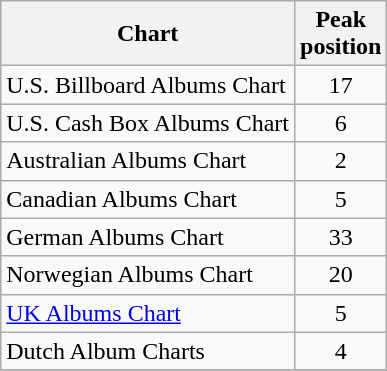<table class="wikitable sortable">
<tr>
<th>Chart</th>
<th>Peak<br>position</th>
</tr>
<tr>
<td>U.S. Billboard Albums Chart </td>
<td align="center">17</td>
</tr>
<tr>
<td>U.S. Cash Box Albums Chart </td>
<td align="center">6</td>
</tr>
<tr>
<td align="left">Australian Albums Chart</td>
<td align="center">2</td>
</tr>
<tr>
<td align="left">Canadian Albums Chart</td>
<td align="center">5</td>
</tr>
<tr>
<td align="left">German Albums Chart</td>
<td align="center">33</td>
</tr>
<tr>
<td align="left">Norwegian Albums Chart</td>
<td align="center">20</td>
</tr>
<tr>
<td align="left"><a href='#'>UK Albums Chart</a></td>
<td align="center">5</td>
</tr>
<tr>
<td align="left">Dutch Album Charts </td>
<td align="center">4</td>
</tr>
<tr>
</tr>
</table>
